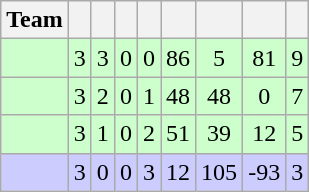<table class="wikitable" style="text-align: center;">
<tr>
<th>Team</th>
<th></th>
<th></th>
<th></th>
<th></th>
<th></th>
<th></th>
<th></th>
<th></th>
</tr>
<tr bgcolor="ccffcc">
<td align="left"></td>
<td>3</td>
<td>3</td>
<td>0</td>
<td>0</td>
<td>86</td>
<td>5</td>
<td>81</td>
<td>9</td>
</tr>
<tr bgcolor="ccffcc">
<td align="left"></td>
<td>3</td>
<td>2</td>
<td>0</td>
<td>1</td>
<td>48</td>
<td>48</td>
<td>0</td>
<td>7</td>
</tr>
<tr bgcolor="ccffcc">
<td align="left"></td>
<td>3</td>
<td>1</td>
<td>0</td>
<td>2</td>
<td>51</td>
<td>39</td>
<td>12</td>
<td>5</td>
</tr>
<tr bgcolor="ccccff">
<td align="left"></td>
<td>3</td>
<td>0</td>
<td>0</td>
<td>3</td>
<td>12</td>
<td>105</td>
<td>-93</td>
<td>3</td>
</tr>
</table>
